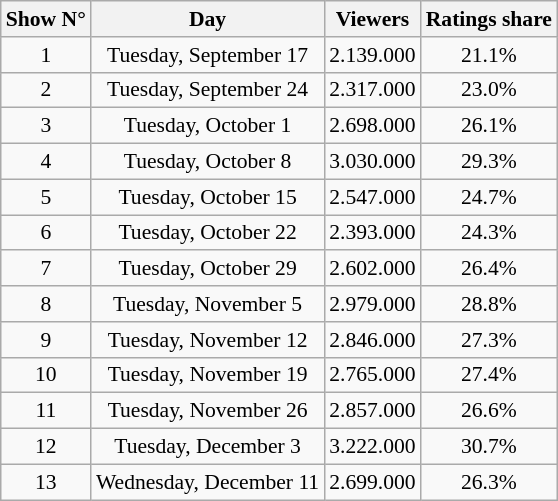<table class="wikitable sortable centre" style="text-align:center; font-size:90%">
<tr>
<th>Show N°</th>
<th>Day</th>
<th>Viewers</th>
<th>Ratings share</th>
</tr>
<tr>
<td>1</td>
<td>Tuesday, September 17</td>
<td>2.139.000</td>
<td>21.1%</td>
</tr>
<tr>
<td>2</td>
<td>Tuesday, September 24</td>
<td>2.317.000</td>
<td>23.0%</td>
</tr>
<tr>
<td>3</td>
<td>Tuesday, October 1</td>
<td>2.698.000</td>
<td>26.1%</td>
</tr>
<tr>
<td>4</td>
<td>Tuesday, October 8</td>
<td>3.030.000</td>
<td>29.3%</td>
</tr>
<tr>
<td>5</td>
<td>Tuesday, October 15</td>
<td>2.547.000</td>
<td>24.7%</td>
</tr>
<tr>
<td>6</td>
<td>Tuesday, October 22</td>
<td>2.393.000</td>
<td>24.3%</td>
</tr>
<tr>
<td>7</td>
<td>Tuesday, October 29</td>
<td>2.602.000</td>
<td>26.4%</td>
</tr>
<tr>
<td>8</td>
<td>Tuesday, November 5</td>
<td>2.979.000</td>
<td>28.8%</td>
</tr>
<tr>
<td>9</td>
<td>Tuesday, November 12</td>
<td>2.846.000</td>
<td>27.3%</td>
</tr>
<tr>
<td>10</td>
<td>Tuesday, November 19</td>
<td>2.765.000</td>
<td>27.4%</td>
</tr>
<tr>
<td>11</td>
<td>Tuesday, November 26</td>
<td>2.857.000</td>
<td>26.6%</td>
</tr>
<tr>
<td>12</td>
<td>Tuesday, December 3</td>
<td>3.222.000</td>
<td>30.7%</td>
</tr>
<tr>
<td>13</td>
<td>Wednesday, December 11</td>
<td>2.699.000</td>
<td>26.3%</td>
</tr>
</table>
